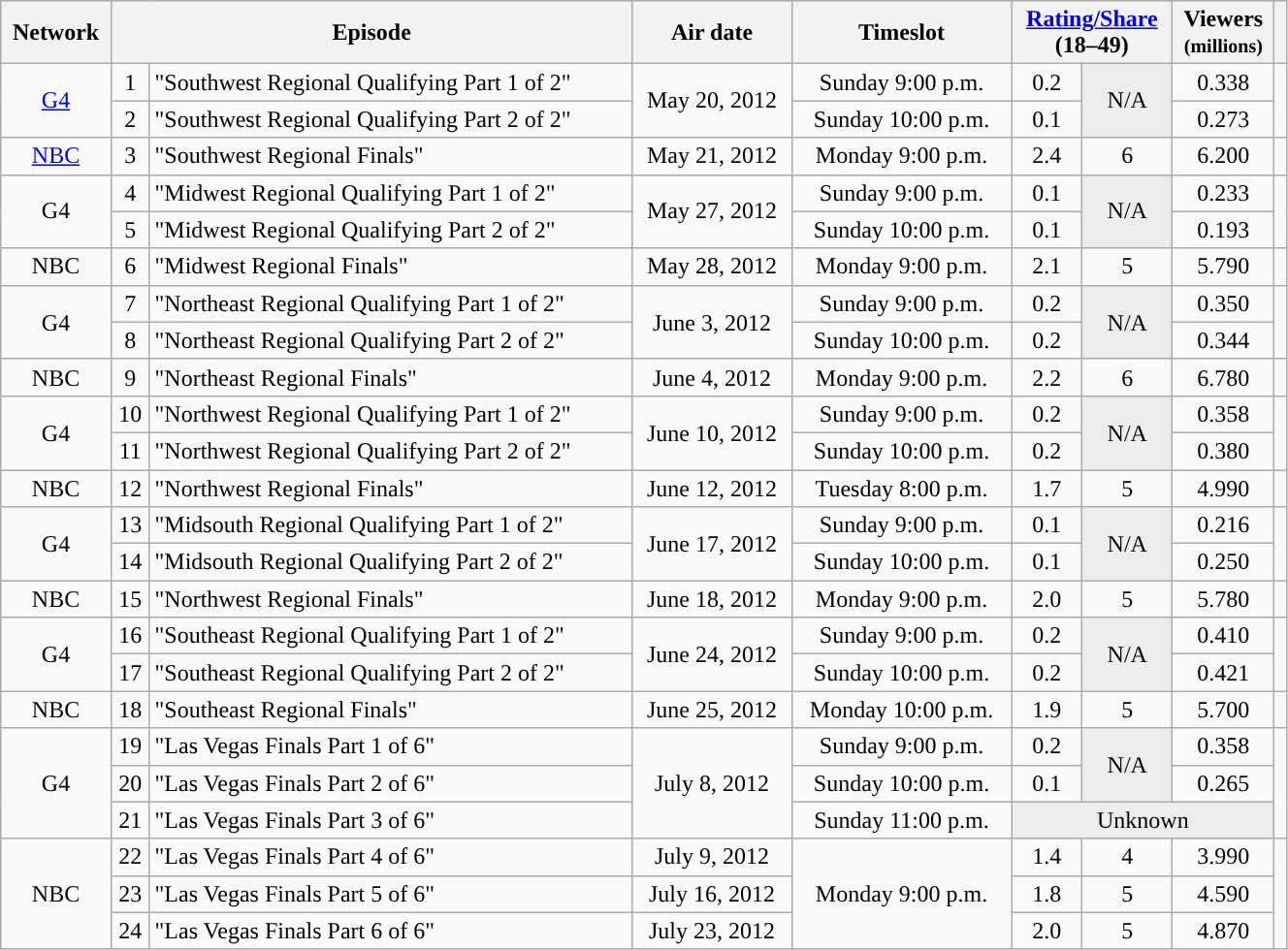<table class="wikitable" style="text-align:center; width: 70%">
<tr>
<th>Network</th>
<th colspan="2">Episode</th>
<th>Air date</th>
<th>Timeslot</th>
<th colspan=2><a href='#'>Rating/Share</a><br>(18–49)</th>
<th>Viewers<br><small>(millions)</small></th>
<th></th>
</tr>
<tr>
<td rowspan="2"><a href='#'>G4</a></td>
<td>1</td>
<td style="text-align:left;">"Southwest Regional Qualifying Part 1 of 2"</td>
<td rowspan="2">May 20, 2012</td>
<td>Sunday 9:00 p.m.</td>
<td>0.2</td>
<td rowspan="2" style="background:#ECECEC;">N/A</td>
<td>0.338</td>
<td rowspan="2"></td>
</tr>
<tr>
<td>2</td>
<td style="text-align:left;">"Southwest Regional Qualifying Part 2 of 2"</td>
<td>Sunday 10:00 p.m.</td>
<td>0.1</td>
<td>0.273</td>
</tr>
<tr>
<td><a href='#'>NBC</a></td>
<td>3</td>
<td style="text-align:left;">"Southwest Regional Finals"</td>
<td>May 21, 2012</td>
<td>Monday 9:00 p.m.</td>
<td>2.4</td>
<td>6</td>
<td>6.200</td>
<td></td>
</tr>
<tr>
<td rowspan="2">G4</td>
<td>4</td>
<td style="text-align:left;">"Midwest Regional Qualifying Part 1 of 2"</td>
<td rowspan="2">May 27, 2012</td>
<td>Sunday 9:00 p.m.</td>
<td>0.1</td>
<td rowspan="2" style="background:#ECECEC;">N/A</td>
<td>0.233</td>
<td rowspan="2"></td>
</tr>
<tr>
<td>5</td>
<td style="text-align:left;">"Midwest Regional Qualifying Part 2 of 2"</td>
<td>Sunday 10:00 p.m.</td>
<td>0.1</td>
<td>0.193</td>
</tr>
<tr>
<td>NBC</td>
<td>6</td>
<td style="text-align:left;">"Midwest Regional Finals"</td>
<td>May 28, 2012</td>
<td>Monday 9:00 p.m.</td>
<td>2.1</td>
<td>5</td>
<td>5.790</td>
<td></td>
</tr>
<tr>
<td rowspan="2">G4</td>
<td>7</td>
<td style="text-align:left;">"Northeast Regional Qualifying Part 1 of 2"</td>
<td rowspan="2">June 3, 2012</td>
<td>Sunday 9:00 p.m.</td>
<td>0.2</td>
<td rowspan="2" style="background:#ECECEC;">N/A</td>
<td>0.350</td>
<td rowspan="2"></td>
</tr>
<tr>
<td>8</td>
<td style="text-align:left;">"Northeast Regional Qualifying Part 2 of 2"</td>
<td>Sunday 10:00 p.m.</td>
<td>0.2</td>
<td>0.344</td>
</tr>
<tr>
<td>NBC</td>
<td>9</td>
<td style="text-align:left;">"Northeast Regional Finals"</td>
<td>June 4, 2012</td>
<td>Monday 9:00 p.m.</td>
<td>2.2</td>
<td>6</td>
<td>6.780</td>
<td></td>
</tr>
<tr>
<td rowspan="2">G4</td>
<td>10</td>
<td style="text-align:left;">"Northwest Regional Qualifying Part 1 of 2"</td>
<td rowspan="2">June 10, 2012</td>
<td>Sunday 9:00 p.m.</td>
<td>0.2</td>
<td rowspan="2" style="background:#ECECEC;">N/A</td>
<td>0.358</td>
<td rowspan="2"></td>
</tr>
<tr>
<td>11</td>
<td style="text-align:left;">"Northwest Regional Qualifying Part 2 of 2"</td>
<td>Sunday 10:00 p.m.</td>
<td>0.2</td>
<td>0.380</td>
</tr>
<tr>
<td>NBC</td>
<td>12</td>
<td style="text-align:left;">"Northwest Regional Finals"</td>
<td>June 12, 2012</td>
<td>Tuesday 8:00 p.m.</td>
<td>1.7</td>
<td>5</td>
<td>4.990</td>
<td></td>
</tr>
<tr>
<td rowspan="2">G4</td>
<td>13</td>
<td style="text-align:left;">"Midsouth Regional Qualifying Part 1 of 2"</td>
<td rowspan="2">June 17, 2012</td>
<td>Sunday 9:00 p.m.</td>
<td>0.1</td>
<td rowspan="2" style="background:#ECECEC;">N/A</td>
<td>0.216</td>
<td rowspan="2"></td>
</tr>
<tr>
<td>14</td>
<td style="text-align:left;">"Midsouth Regional Qualifying Part 2 of 2"</td>
<td>Sunday 10:00 p.m.</td>
<td>0.1</td>
<td>0.250</td>
</tr>
<tr>
<td>NBC</td>
<td>15</td>
<td style="text-align:left;">"Northwest Regional Finals"</td>
<td>June 18, 2012</td>
<td>Monday 9:00 p.m.</td>
<td>2.0</td>
<td>5</td>
<td>5.780</td>
<td></td>
</tr>
<tr>
<td rowspan="2">G4</td>
<td>16</td>
<td style="text-align:left;">"Southeast Regional Qualifying Part 1 of 2"</td>
<td rowspan="2">June 24, 2012</td>
<td>Sunday 9:00 p.m.</td>
<td>0.2</td>
<td rowspan="2" style="background:#ECECEC;">N/A</td>
<td>0.410</td>
<td rowspan="2"></td>
</tr>
<tr>
<td>17</td>
<td style="text-align:left;">"Southeast Regional Qualifying Part 2 of 2"</td>
<td>Sunday 10:00 p.m.</td>
<td>0.2</td>
<td>0.421</td>
</tr>
<tr>
<td>NBC</td>
<td>18</td>
<td style="text-align:left;">"Southeast Regional Finals"</td>
<td>June 25, 2012</td>
<td>Monday 10:00 p.m.</td>
<td>1.9</td>
<td>5</td>
<td>5.700</td>
<td></td>
</tr>
<tr>
<td rowspan="3">G4</td>
<td>19</td>
<td style="text-align:left;">"Las Vegas Finals Part 1 of 6"</td>
<td rowspan="3">July 8, 2012</td>
<td>Sunday 9:00 p.m.</td>
<td>0.2</td>
<td rowspan="2" style="background:#ECECEC;">N/A</td>
<td>0.358</td>
<td rowspan="3"></td>
</tr>
<tr>
<td>20</td>
<td style="text-align:left;">"Las Vegas Finals Part 2 of 6"</td>
<td>Sunday 10:00 p.m.</td>
<td>0.1</td>
<td>0.265</td>
</tr>
<tr>
<td>21</td>
<td style="text-align:left;">"Las Vegas Finals Part 3 of 6"</td>
<td>Sunday 11:00 p.m.</td>
<td colspan="3" style="background:#ECECEC;">Unknown</td>
</tr>
<tr>
<td rowspan="3">NBC</td>
<td>22</td>
<td style="text-align:left;">"Las Vegas Finals Part 4 of 6"</td>
<td>July 9, 2012</td>
<td rowspan="3">Monday 9:00 p.m.</td>
<td>1.4</td>
<td>4</td>
<td>3.990</td>
<td rowspan="3"></td>
</tr>
<tr>
<td>23</td>
<td style="text-align:left;">"Las Vegas Finals Part 5 of 6"</td>
<td>July 16, 2012</td>
<td>1.8</td>
<td>5</td>
<td>4.590</td>
</tr>
<tr>
<td>24</td>
<td style="text-align:left;">"Las Vegas Finals Part 6 of 6"</td>
<td>July 23, 2012</td>
<td>2.0</td>
<td>5</td>
<td>4.870</td>
</tr>
</table>
